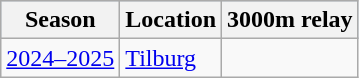<table class="wikitable" style="display: inline-table;">
<tr align="center" bgcolor="#b0c4de">
<th>Season</th>
<th>Location</th>
<th>3000m relay</th>
</tr>
<tr>
<td><a href='#'>2024–2025</a></td>
<td> <a href='#'>Tilburg</a></td>
<td style="text-align:center;"></td>
</tr>
</table>
